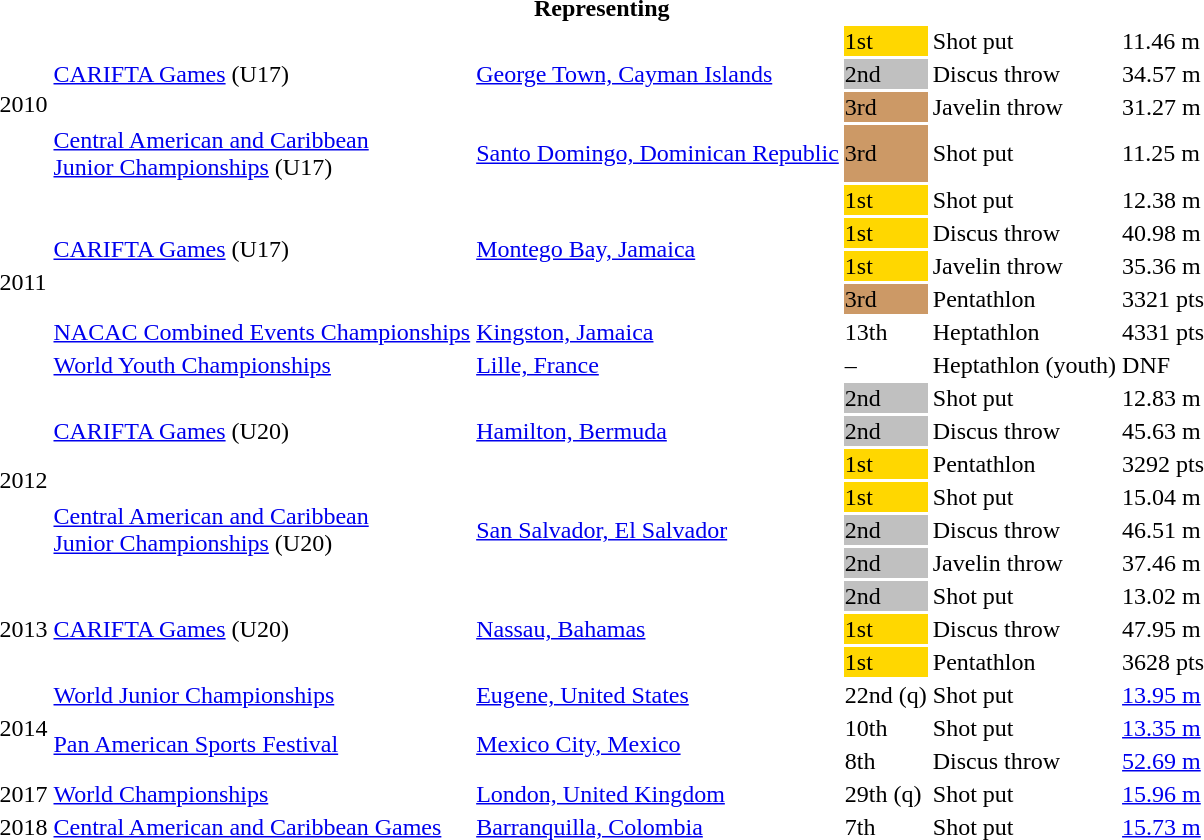<table>
<tr>
<th colspan="6">Representing </th>
</tr>
<tr>
<td rowspan=4>2010</td>
<td rowspan=3><a href='#'>CARIFTA Games</a> (U17)</td>
<td rowspan=3><a href='#'>George Town, Cayman Islands</a></td>
<td bgcolor=gold>1st</td>
<td>Shot put</td>
<td>11.46 m</td>
</tr>
<tr>
<td bgcolor=silver>2nd</td>
<td>Discus throw</td>
<td>34.57 m</td>
</tr>
<tr>
<td bgcolor=cc9966>3rd</td>
<td>Javelin throw</td>
<td>31.27 m</td>
</tr>
<tr>
<td><a href='#'>Central American and Caribbean<br>Junior Championships</a> (U17)</td>
<td><a href='#'>Santo Domingo, Dominican Republic</a></td>
<td bgcolor=cc9966>3rd</td>
<td>Shot put</td>
<td>11.25 m</td>
</tr>
<tr>
<td rowspan=6>2011</td>
<td rowspan=4><a href='#'>CARIFTA Games</a> (U17)</td>
<td rowspan=4><a href='#'>Montego Bay, Jamaica</a></td>
<td bgcolor=gold>1st</td>
<td>Shot put</td>
<td>12.38 m</td>
</tr>
<tr>
<td bgcolor=gold>1st</td>
<td>Discus throw</td>
<td>40.98 m</td>
</tr>
<tr>
<td bgcolor=gold>1st</td>
<td>Javelin throw</td>
<td>35.36 m</td>
</tr>
<tr>
<td bgcolor=cc9966>3rd</td>
<td>Pentathlon</td>
<td>3321 pts</td>
</tr>
<tr>
<td><a href='#'>NACAC Combined Events Championships</a></td>
<td><a href='#'>Kingston, Jamaica</a></td>
<td>13th</td>
<td>Heptathlon</td>
<td>4331 pts</td>
</tr>
<tr>
<td><a href='#'>World Youth Championships</a></td>
<td><a href='#'>Lille, France</a></td>
<td>–</td>
<td>Heptathlon (youth)</td>
<td>DNF</td>
</tr>
<tr>
<td rowspan=6>2012</td>
<td rowspan=3><a href='#'>CARIFTA Games</a> (U20)</td>
<td rowspan=3><a href='#'>Hamilton, Bermuda</a></td>
<td bgcolor=silver>2nd</td>
<td>Shot put</td>
<td>12.83 m</td>
</tr>
<tr>
<td bgcolor=silver>2nd</td>
<td>Discus throw</td>
<td>45.63 m</td>
</tr>
<tr>
<td bgcolor=gold>1st</td>
<td>Pentathlon</td>
<td>3292 pts</td>
</tr>
<tr>
<td rowspan=3><a href='#'>Central American and Caribbean<br>Junior Championships</a> (U20)</td>
<td rowspan=3><a href='#'>San Salvador, El Salvador</a></td>
<td bgcolor=gold>1st</td>
<td>Shot put</td>
<td>15.04 m</td>
</tr>
<tr>
<td bgcolor=silver>2nd</td>
<td>Discus throw</td>
<td>46.51 m</td>
</tr>
<tr>
<td bgcolor=silver>2nd</td>
<td>Javelin throw</td>
<td>37.46 m</td>
</tr>
<tr>
<td rowspan=3>2013</td>
<td rowspan=3><a href='#'>CARIFTA Games</a> (U20)</td>
<td rowspan=3><a href='#'>Nassau, Bahamas</a></td>
<td bgcolor=silver>2nd</td>
<td>Shot put</td>
<td>13.02 m</td>
</tr>
<tr>
<td bgcolor=gold>1st</td>
<td>Discus throw</td>
<td>47.95 m</td>
</tr>
<tr>
<td bgcolor=gold>1st</td>
<td>Pentathlon</td>
<td>3628 pts</td>
</tr>
<tr>
<td rowspan=3>2014</td>
<td><a href='#'>World Junior Championships</a></td>
<td><a href='#'>Eugene, United States</a></td>
<td>22nd (q)</td>
<td>Shot put</td>
<td><a href='#'>13.95 m</a></td>
</tr>
<tr>
<td rowspan=2><a href='#'>Pan American Sports Festival</a></td>
<td rowspan=2><a href='#'>Mexico City, Mexico</a></td>
<td>10th</td>
<td>Shot put</td>
<td><a href='#'>13.35 m</a></td>
</tr>
<tr>
<td>8th</td>
<td>Discus throw</td>
<td><a href='#'>52.69 m</a></td>
</tr>
<tr>
<td>2017</td>
<td><a href='#'>World Championships</a></td>
<td><a href='#'>London, United Kingdom</a></td>
<td>29th (q)</td>
<td>Shot put</td>
<td><a href='#'>15.96 m</a></td>
</tr>
<tr>
<td>2018</td>
<td><a href='#'>Central American and Caribbean Games</a></td>
<td><a href='#'>Barranquilla, Colombia</a></td>
<td>7th</td>
<td>Shot put</td>
<td><a href='#'>15.73 m</a></td>
</tr>
</table>
